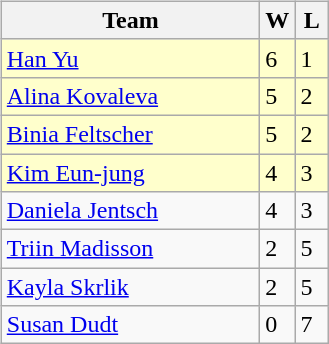<table style="font-size: 100%;">
<tr>
<td width=10% valign="top"><br><table class="wikitable">
<tr>
<th width=165>Team</th>
<th width=15>W</th>
<th width=15>L</th>
</tr>
<tr bgcolor=#ffffcc>
<td> <a href='#'>Han Yu</a></td>
<td>6</td>
<td>1</td>
</tr>
<tr bgcolor=#ffffcc>
<td> <a href='#'>Alina Kovaleva</a></td>
<td>5</td>
<td>2</td>
</tr>
<tr bgcolor=#ffffcc>
<td> <a href='#'>Binia Feltscher</a></td>
<td>5</td>
<td>2</td>
</tr>
<tr bgcolor=#ffffcc>
<td> <a href='#'>Kim Eun-jung</a></td>
<td>4</td>
<td>3</td>
</tr>
<tr>
<td> <a href='#'>Daniela Jentsch</a></td>
<td>4</td>
<td>3</td>
</tr>
<tr>
<td> <a href='#'>Triin Madisson</a></td>
<td>2</td>
<td>5</td>
</tr>
<tr>
<td> <a href='#'>Kayla Skrlik</a></td>
<td>2</td>
<td>5</td>
</tr>
<tr>
<td> <a href='#'>Susan Dudt</a></td>
<td>0</td>
<td>7</td>
</tr>
</table>
</td>
</tr>
</table>
